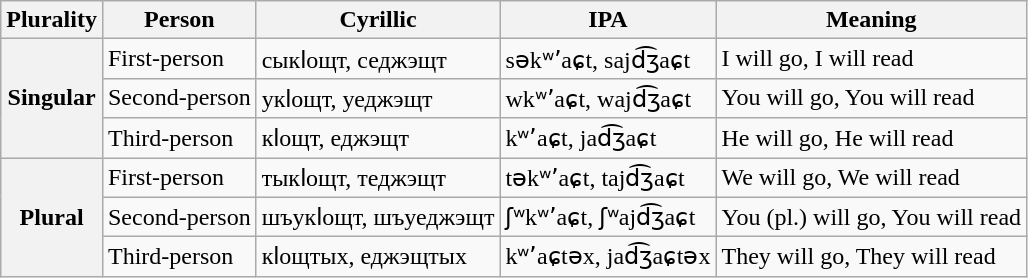<table class="wikitable">
<tr>
<th>Plurality</th>
<th>Person</th>
<th>Cyrillic</th>
<th>IPA</th>
<th>Meaning</th>
</tr>
<tr>
<th rowspan=3>Singular</th>
<td>First-person</td>
<td>сыкӏощт, седжэщт</td>
<td>səkʷʼaɕt, sajd͡ʒaɕt</td>
<td>I will go, I will read</td>
</tr>
<tr>
<td>Second-person</td>
<td>укӏощт, уеджэщт</td>
<td>wkʷʼaɕt, wajd͡ʒaɕt</td>
<td>You will go, You will read</td>
</tr>
<tr>
<td>Third-person</td>
<td>кӏощт, еджэщт</td>
<td>kʷʼaɕt, jad͡ʒaɕt</td>
<td>He will go, He will read</td>
</tr>
<tr>
<th rowspan=3>Plural</th>
<td>First-person</td>
<td>тыкӏощт, теджэщт</td>
<td>təkʷʼaɕt, tajd͡ʒaɕt</td>
<td>We will go, We will read</td>
</tr>
<tr>
<td>Second-person</td>
<td>шъукӏощт, шъуеджэщт</td>
<td>ʃʷkʷʼaɕt, ʃʷajd͡ʒaɕt</td>
<td>You (pl.) will go, You will read</td>
</tr>
<tr>
<td>Third-person</td>
<td>кӏощтых, еджэщтых</td>
<td>kʷʼaɕtəx, jad͡ʒaɕtəx</td>
<td>They will go, They will read</td>
</tr>
</table>
